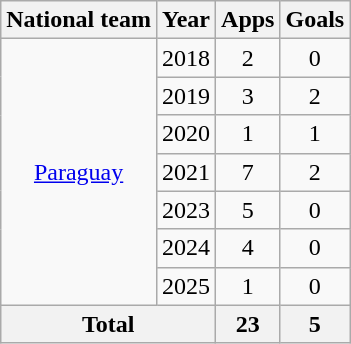<table class="wikitable" style="text-align:center">
<tr>
<th>National team</th>
<th>Year</th>
<th>Apps</th>
<th>Goals</th>
</tr>
<tr>
<td rowspan="7"><a href='#'>Paraguay</a></td>
<td>2018</td>
<td>2</td>
<td>0</td>
</tr>
<tr>
<td>2019</td>
<td>3</td>
<td>2</td>
</tr>
<tr>
<td>2020</td>
<td>1</td>
<td>1</td>
</tr>
<tr>
<td>2021</td>
<td>7</td>
<td>2</td>
</tr>
<tr>
<td>2023</td>
<td>5</td>
<td>0</td>
</tr>
<tr>
<td>2024</td>
<td>4</td>
<td>0</td>
</tr>
<tr>
<td>2025</td>
<td>1</td>
<td>0</td>
</tr>
<tr>
<th colspan="2">Total</th>
<th>23</th>
<th>5</th>
</tr>
</table>
